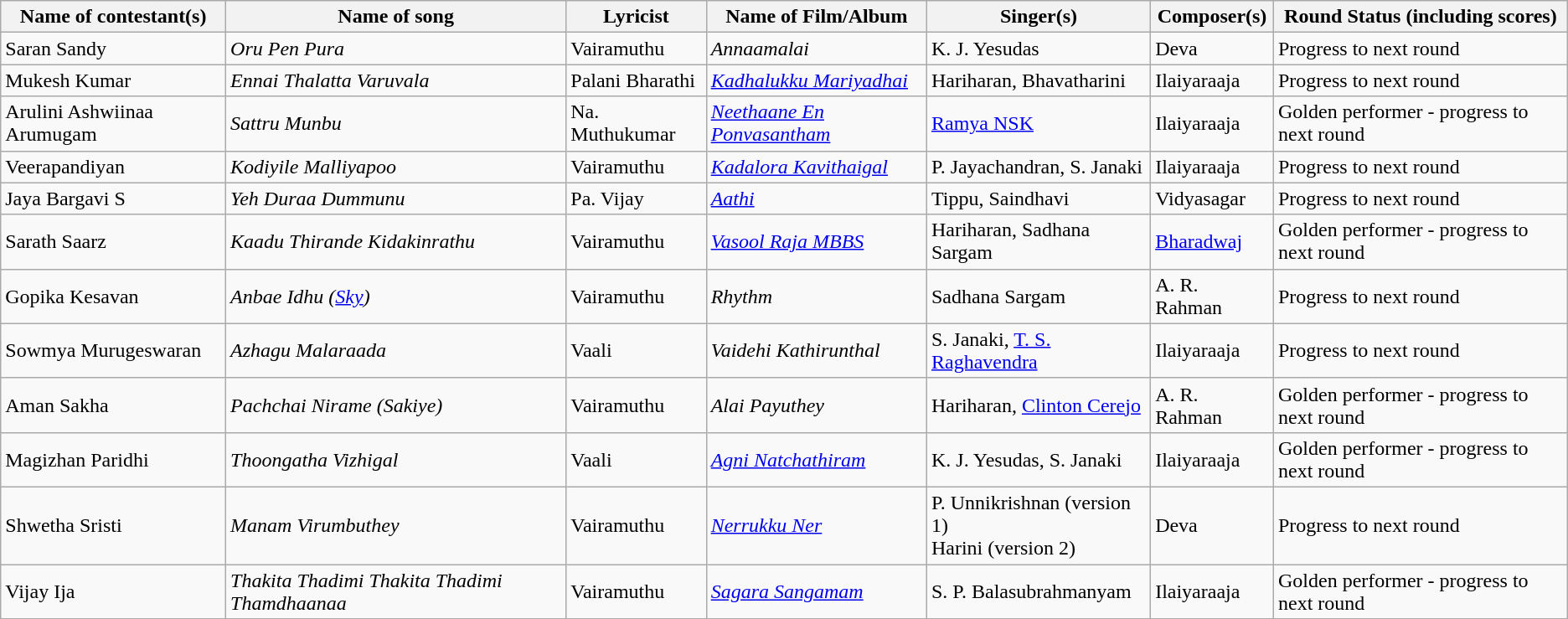<table class="wikitable">
<tr>
<th>Name of contestant(s)</th>
<th>Name of song</th>
<th>Lyricist</th>
<th>Name of Film/Album</th>
<th>Singer(s)</th>
<th>Composer(s)</th>
<th>Round Status (including scores)</th>
</tr>
<tr>
<td>Saran Sandy</td>
<td><em>Oru Pen Pura</em></td>
<td>Vairamuthu</td>
<td><em>Annaamalai</em></td>
<td>K. J. Yesudas</td>
<td>Deva</td>
<td>Progress to next round</td>
</tr>
<tr>
<td>Mukesh Kumar</td>
<td><em>Ennai Thalatta Varuvala</em></td>
<td>Palani Bharathi</td>
<td><a href='#'><em>Kadhalukku Mariyadhai</em></a></td>
<td>Hariharan, Bhavatharini</td>
<td>Ilaiyaraaja</td>
<td>Progress to next round</td>
</tr>
<tr>
<td>Arulini Ashwiinaa Arumugam</td>
<td><em>Sattru Munbu</em></td>
<td>Na. Muthukumar</td>
<td><a href='#'><em>Neethaane En Ponvasantham</em></a></td>
<td><a href='#'>Ramya NSK</a></td>
<td>Ilaiyaraaja</td>
<td>Golden performer - progress to next round</td>
</tr>
<tr>
<td>Veerapandiyan</td>
<td><em>Kodiyile Malliyapoo</em></td>
<td>Vairamuthu</td>
<td><a href='#'><em>Kadalora Kavithaigal</em></a></td>
<td>P. Jayachandran, S. Janaki</td>
<td>Ilaiyaraaja</td>
<td>Progress to next round</td>
</tr>
<tr>
<td>Jaya Bargavi S</td>
<td><em>Yeh Duraa Dummunu</em></td>
<td>Pa. Vijay</td>
<td><a href='#'><em>Aathi</em></a></td>
<td>Tippu, Saindhavi</td>
<td>Vidyasagar</td>
<td>Progress to next round</td>
</tr>
<tr>
<td>Sarath Saarz</td>
<td><em>Kaadu Thirande Kidakinrathu</em></td>
<td>Vairamuthu</td>
<td><a href='#'><em>Vasool Raja MBBS</em></a></td>
<td>Hariharan, Sadhana Sargam</td>
<td><a href='#'>Bharadwaj</a></td>
<td>Golden performer - progress to next round</td>
</tr>
<tr>
<td>Gopika Kesavan</td>
<td><em>Anbae Idhu (<a href='#'>Sky</a>)</em></td>
<td>Vairamuthu</td>
<td><em>Rhythm</em></td>
<td>Sadhana Sargam</td>
<td>A. R. Rahman</td>
<td>Progress to next round</td>
</tr>
<tr>
<td>Sowmya Murugeswaran</td>
<td><em>Azhagu Malaraada</em></td>
<td>Vaali</td>
<td><em>Vaidehi Kathirunthal</em></td>
<td>S. Janaki, <a href='#'>T. S. Raghavendra</a></td>
<td>Ilaiyaraaja</td>
<td>Progress to next round</td>
</tr>
<tr>
<td>Aman Sakha</td>
<td><em>Pachchai Nirame (Sakiye)</em></td>
<td>Vairamuthu</td>
<td><em>Alai Payuthey</em></td>
<td>Hariharan, <a href='#'>Clinton Cerejo</a></td>
<td>A. R. Rahman</td>
<td>Golden performer - progress to next round</td>
</tr>
<tr>
<td>Magizhan Paridhi</td>
<td><em>Thoongatha Vizhigal</em></td>
<td>Vaali</td>
<td><a href='#'><em>Agni Natchathiram</em></a></td>
<td>K. J. Yesudas, S. Janaki</td>
<td>Ilaiyaraaja</td>
<td>Golden performer - progress to next round</td>
</tr>
<tr>
<td>Shwetha Sristi</td>
<td><em>Manam Virumbuthey</em></td>
<td>Vairamuthu</td>
<td><a href='#'><em>Nerrukku Ner</em></a></td>
<td>P. Unnikrishnan (version 1)<br>Harini (version 2)</td>
<td>Deva</td>
<td>Progress to next round</td>
</tr>
<tr>
<td>Vijay Ija</td>
<td><em>Thakita Thadimi Thakita Thadimi Thamdhaanaa</em></td>
<td>Vairamuthu</td>
<td><a href='#'><em>Sagara Sangamam</em></a></td>
<td>S. P. Balasubrahmanyam</td>
<td>Ilaiyaraaja</td>
<td>Golden performer - progress to next round</td>
</tr>
</table>
